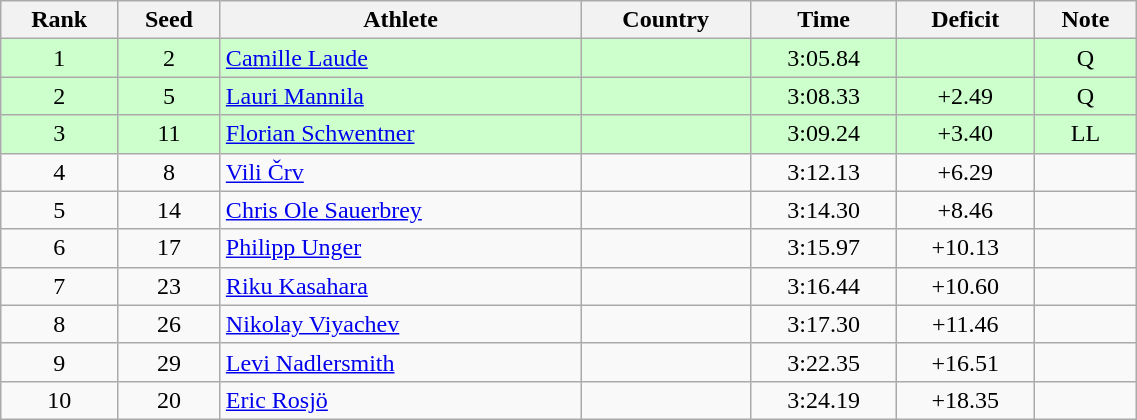<table class="wikitable sortable" style="text-align:center" width=60%>
<tr>
<th>Rank</th>
<th>Seed</th>
<th>Athlete</th>
<th>Country</th>
<th>Time</th>
<th data-sort-type=number>Deficit</th>
<th>Note</th>
</tr>
<tr bgcolor=ccffcc>
<td>1</td>
<td>2</td>
<td align=left><a href='#'>Camille Laude</a></td>
<td align=left></td>
<td>3:05.84</td>
<td></td>
<td>Q</td>
</tr>
<tr bgcolor=ccffcc>
<td>2</td>
<td>5</td>
<td align=left><a href='#'>Lauri Mannila</a></td>
<td align=left></td>
<td>3:08.33</td>
<td>+2.49</td>
<td>Q</td>
</tr>
<tr bgcolor=ccffcc>
<td>3</td>
<td>11</td>
<td align=left><a href='#'>Florian Schwentner</a></td>
<td align=left></td>
<td>3:09.24</td>
<td>+3.40</td>
<td>LL</td>
</tr>
<tr>
<td>4</td>
<td>8</td>
<td align=left><a href='#'>Vili Črv</a></td>
<td align=left></td>
<td>3:12.13</td>
<td>+6.29</td>
<td></td>
</tr>
<tr>
<td>5</td>
<td>14</td>
<td align=left><a href='#'>Chris Ole Sauerbrey</a></td>
<td align=left></td>
<td>3:14.30</td>
<td>+8.46</td>
<td></td>
</tr>
<tr>
<td>6</td>
<td>17</td>
<td align=left><a href='#'>Philipp Unger</a></td>
<td align=left></td>
<td>3:15.97</td>
<td>+10.13</td>
<td></td>
</tr>
<tr>
<td>7</td>
<td>23</td>
<td align=left><a href='#'>Riku Kasahara</a></td>
<td align=left></td>
<td>3:16.44</td>
<td>+10.60</td>
<td></td>
</tr>
<tr>
<td>8</td>
<td>26</td>
<td align=left><a href='#'>Nikolay Viyachev</a></td>
<td align=left></td>
<td>3:17.30</td>
<td>+11.46</td>
<td></td>
</tr>
<tr>
<td>9</td>
<td>29</td>
<td align=left><a href='#'>Levi Nadlersmith</a></td>
<td align=left></td>
<td>3:22.35</td>
<td>+16.51</td>
<td></td>
</tr>
<tr>
<td>10</td>
<td>20</td>
<td align=left><a href='#'>Eric Rosjö</a></td>
<td align=left></td>
<td>3:24.19</td>
<td>+18.35</td>
<td></td>
</tr>
</table>
